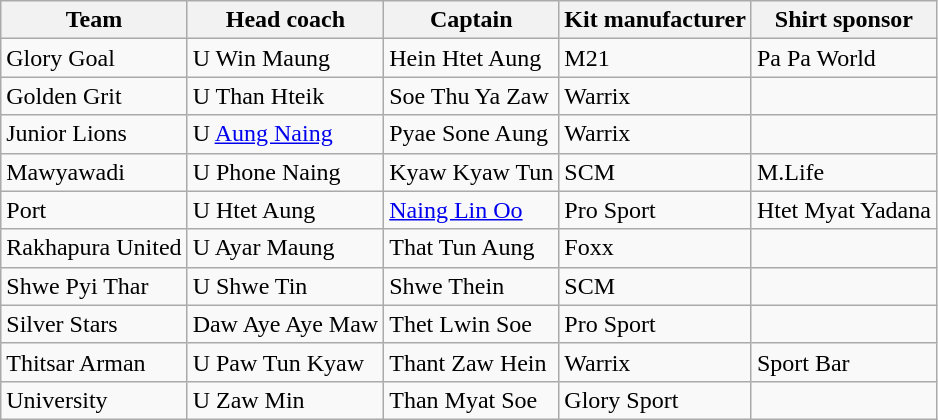<table class="wikitable sortable" style="text-align: left;">
<tr>
<th>Team</th>
<th>Head coach</th>
<th>Captain</th>
<th>Kit manufacturer</th>
<th>Shirt sponsor</th>
</tr>
<tr>
<td>Glory Goal</td>
<td> U Win Maung</td>
<td> Hein Htet Aung</td>
<td> M21</td>
<td> Pa Pa World</td>
</tr>
<tr>
<td>Golden Grit</td>
<td> U Than Hteik</td>
<td> Soe Thu Ya Zaw</td>
<td> Warrix</td>
<td></td>
</tr>
<tr>
<td>Junior Lions</td>
<td>  U <a href='#'>Aung Naing</a></td>
<td>  Pyae Sone Aung</td>
<td> Warrix</td>
<td></td>
</tr>
<tr>
<td>Mawyawadi</td>
<td>  U Phone Naing</td>
<td> Kyaw Kyaw Tun</td>
<td> SCM</td>
<td> M.Life</td>
</tr>
<tr>
<td>Port</td>
<td> U Htet Aung</td>
<td> <a href='#'>Naing Lin Oo</a></td>
<td> Pro Sport</td>
<td> Htet Myat Yadana</td>
</tr>
<tr>
<td>Rakhapura United</td>
<td> U Ayar Maung</td>
<td> That Tun Aung</td>
<td> Foxx</td>
<td></td>
</tr>
<tr>
<td>Shwe Pyi Thar</td>
<td> U Shwe Tin</td>
<td> Shwe Thein</td>
<td>  SCM</td>
<td></td>
</tr>
<tr>
<td>Silver Stars</td>
<td>  Daw Aye Aye Maw</td>
<td> Thet Lwin Soe</td>
<td>  Pro Sport</td>
<td></td>
</tr>
<tr>
<td>Thitsar Arman</td>
<td> U Paw Tun Kyaw</td>
<td> Thant Zaw Hein</td>
<td> Warrix</td>
<td>  Sport Bar</td>
</tr>
<tr>
<td>University</td>
<td> U Zaw Min</td>
<td> Than Myat Soe</td>
<td>  Glory Sport</td>
<td></td>
</tr>
</table>
